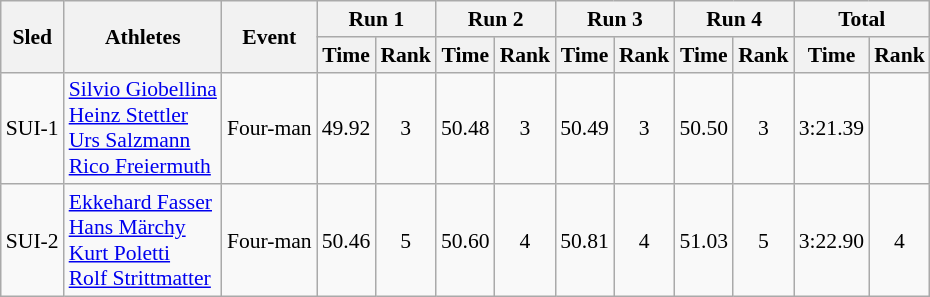<table class="wikitable"  border="1" style="font-size:90%">
<tr>
<th rowspan="2">Sled</th>
<th rowspan="2">Athletes</th>
<th rowspan="2">Event</th>
<th colspan="2">Run 1</th>
<th colspan="2">Run 2</th>
<th colspan="2">Run 3</th>
<th colspan="2">Run 4</th>
<th colspan="2">Total</th>
</tr>
<tr>
<th>Time</th>
<th>Rank</th>
<th>Time</th>
<th>Rank</th>
<th>Time</th>
<th>Rank</th>
<th>Time</th>
<th>Rank</th>
<th>Time</th>
<th>Rank</th>
</tr>
<tr>
<td align="center">SUI-1</td>
<td><a href='#'>Silvio Giobellina</a><br><a href='#'>Heinz Stettler</a><br><a href='#'>Urs Salzmann</a><br><a href='#'>Rico Freiermuth</a></td>
<td>Four-man</td>
<td align="center">49.92</td>
<td align="center">3</td>
<td align="center">50.48</td>
<td align="center">3</td>
<td align="center">50.49</td>
<td align="center">3</td>
<td align="center">50.50</td>
<td align="center">3</td>
<td align="center">3:21.39</td>
<td align="center"></td>
</tr>
<tr>
<td align="center">SUI-2</td>
<td><a href='#'>Ekkehard Fasser</a><br><a href='#'>Hans Märchy</a><br><a href='#'>Kurt Poletti</a><br><a href='#'>Rolf Strittmatter</a></td>
<td>Four-man</td>
<td align="center">50.46</td>
<td align="center">5</td>
<td align="center">50.60</td>
<td align="center">4</td>
<td align="center">50.81</td>
<td align="center">4</td>
<td align="center">51.03</td>
<td align="center">5</td>
<td align="center">3:22.90</td>
<td align="center">4</td>
</tr>
</table>
